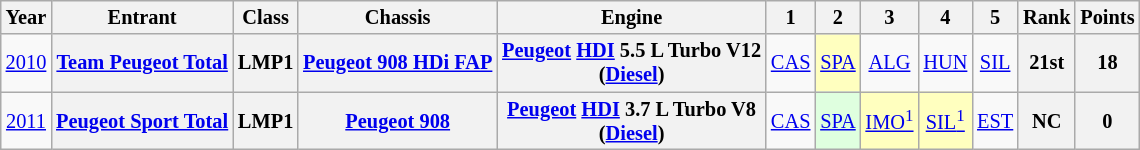<table class="wikitable" style="text-align:center; font-size:85%">
<tr>
<th>Year</th>
<th>Entrant</th>
<th>Class</th>
<th>Chassis</th>
<th>Engine</th>
<th>1</th>
<th>2</th>
<th>3</th>
<th>4</th>
<th>5</th>
<th>Rank</th>
<th>Points</th>
</tr>
<tr>
<td><a href='#'>2010</a></td>
<th nowrap><a href='#'>Team Peugeot Total</a></th>
<th>LMP1</th>
<th nowrap><a href='#'>Peugeot 908 HDi FAP</a></th>
<th nowrap><a href='#'>Peugeot</a> <a href='#'>HDI</a> 5.5 L Turbo V12<br>(<a href='#'>Diesel</a>)</th>
<td><a href='#'>CAS</a></td>
<td style="background:#FFFFBF;"><a href='#'>SPA</a><br></td>
<td><a href='#'>ALG</a></td>
<td><a href='#'>HUN</a></td>
<td><a href='#'>SIL</a></td>
<th>21st</th>
<th>18</th>
</tr>
<tr>
<td><a href='#'>2011</a></td>
<th nowrap><a href='#'>Peugeot Sport Total</a></th>
<th>LMP1</th>
<th nowrap><a href='#'>Peugeot 908</a></th>
<th nowrap><a href='#'>Peugeot</a> <a href='#'>HDI</a> 3.7 L Turbo V8<br>(<a href='#'>Diesel</a>)</th>
<td><a href='#'>CAS</a></td>
<td style="background:#DFFFDF;"><a href='#'>SPA</a><br></td>
<td style="background:#FFFFBF;"><a href='#'>IMO<sup>1</sup></a><br></td>
<td style="background:#FFFFBF;"><a href='#'>SIL<sup>1</sup></a><br></td>
<td><a href='#'>EST</a></td>
<th>NC</th>
<th>0</th>
</tr>
</table>
